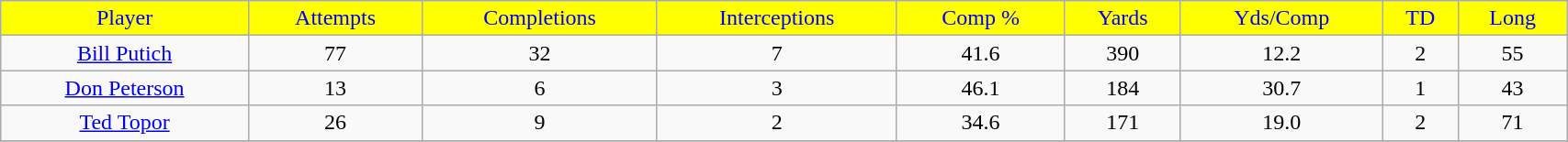<table class="wikitable" width="90%">
<tr align="center" style="background:yellow;color:blue;">
<td>Player</td>
<td>Attempts</td>
<td>Completions</td>
<td>Interceptions</td>
<td>Comp %</td>
<td>Yards</td>
<td>Yds/Comp</td>
<td>TD</td>
<td>Long</td>
</tr>
<tr align="center" bgcolor="">
<td><a href='#'>Bill Putich</a></td>
<td>77</td>
<td>32</td>
<td>7</td>
<td>41.6</td>
<td>390</td>
<td>12.2</td>
<td>2</td>
<td>55</td>
</tr>
<tr align="center" bgcolor="">
<td><a href='#'>Don Peterson</a></td>
<td>13</td>
<td>6</td>
<td>3</td>
<td>46.1</td>
<td>184</td>
<td>30.7</td>
<td>1</td>
<td>43</td>
</tr>
<tr align="center" bgcolor="">
<td><a href='#'>Ted Topor</a></td>
<td>26</td>
<td>9</td>
<td>2</td>
<td>34.6</td>
<td>171</td>
<td>19.0</td>
<td>2</td>
<td>71</td>
</tr>
<tr>
</tr>
</table>
